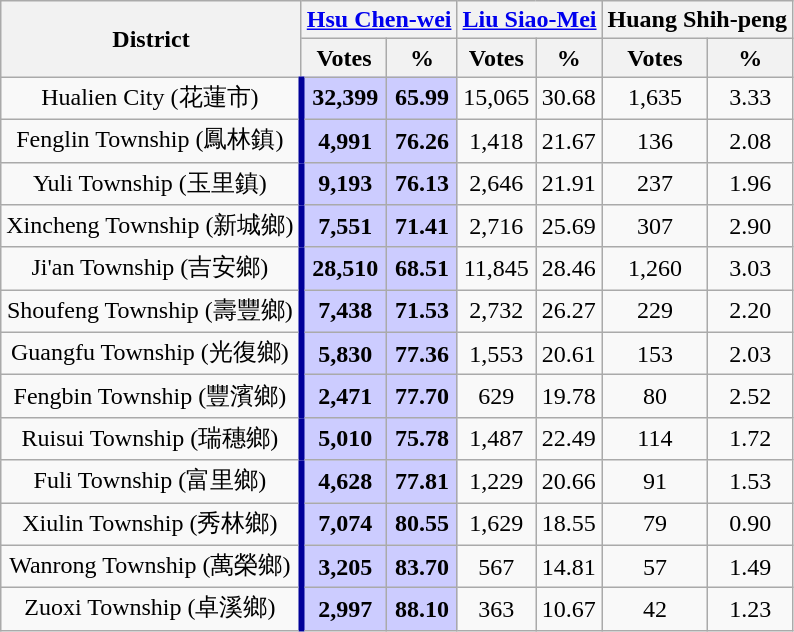<table class="wikitable collapsible sortable" style="text-align:center">
<tr>
<th rowspan=2;">District</th>
<th colspan=2; border-bottom:4px solid #000099;"> <a href='#'>Hsu Chen-wei</a></th>
<th colspan=2; border-bottom:4px solid #1B9431;"> <a href='#'>Liu Siao-Mei</a></th>
<th colspan=2; border-bottom:4px solid #000000;"> Huang Shih-peng</th>
</tr>
<tr>
<th>Votes</th>
<th>%</th>
<th>Votes</th>
<th>%</th>
<th>Votes</th>
<th>%</th>
</tr>
<tr>
<td style="border-right:4px solid #000099;">Hualien City (花蓮市)</td>
<td style="background-color:#CCCCFF;"><strong>32,399</strong></td>
<td style="background-color:#CCCCFF;"><strong>65.99</strong></td>
<td>15,065</td>
<td>30.68</td>
<td>1,635</td>
<td>3.33</td>
</tr>
<tr>
<td style="border-right:4px solid #000099;">Fenglin Township (鳳林鎮)</td>
<td style="background-color:#CCCCFF;"><strong>4,991</strong></td>
<td style="background-color:#CCCCFF;"><strong>76.26</strong></td>
<td>1,418</td>
<td>21.67</td>
<td>136</td>
<td>2.08</td>
</tr>
<tr>
<td style="border-right:4px solid #000099;">Yuli Township (玉里鎮)</td>
<td style="background-color:#CCCCFF;"><strong>9,193</strong></td>
<td style="background-color:#CCCCFF;"><strong>76.13</strong></td>
<td>2,646</td>
<td>21.91</td>
<td>237</td>
<td>1.96</td>
</tr>
<tr>
<td style="border-right:4px solid #000099;">Xincheng Township (新城鄉)</td>
<td style="background-color:#CCCCFF;"><strong>7,551</strong></td>
<td style="background-color:#CCCCFF;"><strong>71.41</strong></td>
<td>2,716</td>
<td>25.69</td>
<td>307</td>
<td>2.90</td>
</tr>
<tr>
<td style="border-right:4px solid #000099;">Ji'an Township (吉安鄉)</td>
<td style="background-color:#CCCCFF;"><strong>28,510</strong></td>
<td style="background-color:#CCCCFF;"><strong>68.51</strong></td>
<td>11,845</td>
<td>28.46</td>
<td>1,260</td>
<td>3.03</td>
</tr>
<tr>
<td style="border-right:4px solid #000099;">Shoufeng Township (壽豐鄉)</td>
<td style="background-color:#CCCCFF;"><strong>7,438</strong></td>
<td style="background-color:#CCCCFF;"><strong>71.53</strong></td>
<td>2,732</td>
<td>26.27</td>
<td>229</td>
<td>2.20</td>
</tr>
<tr>
<td style="border-right:4px solid #000099;">Guangfu Township (光復鄉)</td>
<td style="background-color:#CCCCFF;"><strong>5,830</strong></td>
<td style="background-color:#CCCCFF;"><strong>77.36</strong></td>
<td>1,553</td>
<td>20.61</td>
<td>153</td>
<td>2.03</td>
</tr>
<tr>
<td style="border-right:4px solid #000099;">Fengbin Township (豐濱鄉)</td>
<td style="background-color:#CCCCFF;"><strong>2,471</strong></td>
<td style="background-color:#CCCCFF;"><strong>77.70</strong></td>
<td>629</td>
<td>19.78</td>
<td>80</td>
<td>2.52</td>
</tr>
<tr>
<td style="border-right:4px solid #000099;">Ruisui Township (瑞穗鄉)</td>
<td style="background-color:#CCCCFF;"><strong>5,010</strong></td>
<td style="background-color:#CCCCFF;"><strong>75.78</strong></td>
<td>1,487</td>
<td>22.49</td>
<td>114</td>
<td>1.72</td>
</tr>
<tr>
<td style="border-right:4px solid #000099;">Fuli Township (富里鄉)</td>
<td style="background-color:#CCCCFF;"><strong>4,628</strong></td>
<td style="background-color:#CCCCFF;"><strong>77.81</strong></td>
<td>1,229</td>
<td>20.66</td>
<td>91</td>
<td>1.53</td>
</tr>
<tr>
<td style="border-right:4px solid #000099;">Xiulin Township (秀林鄉)</td>
<td style="background-color:#CCCCFF;"><strong>7,074</strong></td>
<td style="background-color:#CCCCFF;"><strong>80.55</strong></td>
<td>1,629</td>
<td>18.55</td>
<td>79</td>
<td>0.90</td>
</tr>
<tr>
<td style="border-right:4px solid #000099;">Wanrong Township (萬榮鄉)</td>
<td style="background-color:#CCCCFF;"><strong>3,205</strong></td>
<td style="background-color:#CCCCFF;"><strong>83.70</strong></td>
<td>567</td>
<td>14.81</td>
<td>57</td>
<td>1.49</td>
</tr>
<tr>
<td style="border-right:4px solid #000099;">Zuoxi Township (卓溪鄉)</td>
<td style="background-color:#CCCCFF;"><strong>2,997</strong></td>
<td style="background-color:#CCCCFF;"><strong>88.10</strong></td>
<td>363</td>
<td>10.67</td>
<td>42</td>
<td>1.23</td>
</tr>
</table>
